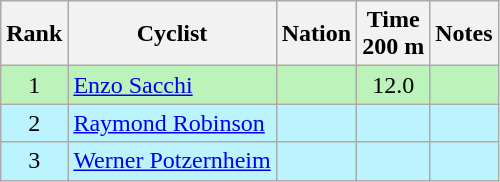<table class="wikitable sortable" style="text-align:center">
<tr>
<th>Rank</th>
<th>Cyclist</th>
<th>Nation</th>
<th>Time<br>200 m</th>
<th>Notes</th>
</tr>
<tr bgcolor=bbf3bb>
<td>1</td>
<td align=left><a href='#'>Enzo Sacchi</a></td>
<td align=left></td>
<td>12.0</td>
<td></td>
</tr>
<tr bgcolor=bbf3ff>
<td>2</td>
<td align=left><a href='#'>Raymond Robinson</a></td>
<td align=left></td>
<td></td>
<td></td>
</tr>
<tr bgcolor=bbf3ff>
<td>3</td>
<td align=left><a href='#'>Werner Potzernheim</a></td>
<td align=left></td>
<td></td>
<td></td>
</tr>
</table>
